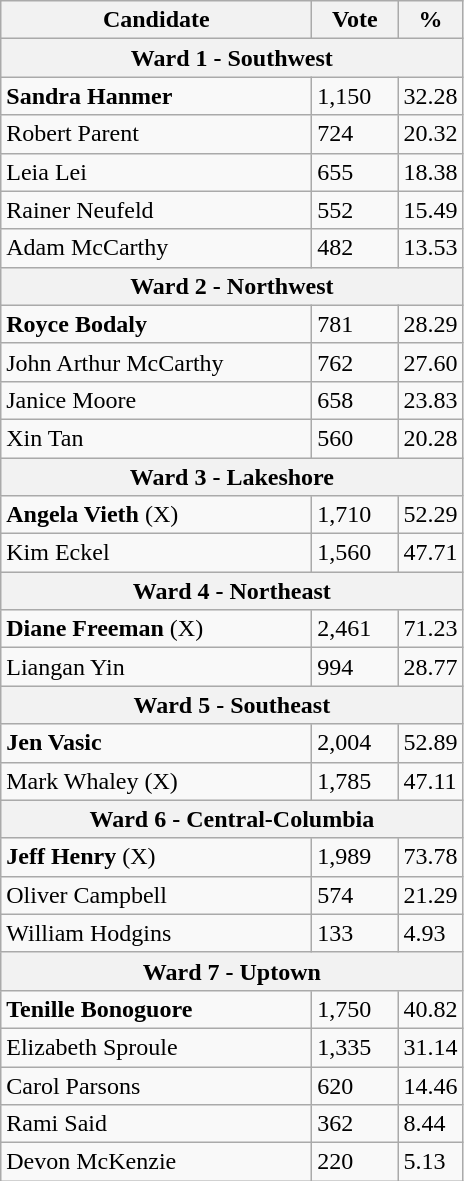<table class="wikitable">
<tr>
<th bgcolor="#DDDDFF" width="200px">Candidate</th>
<th bgcolor="#DDDDFF" width="50px">Vote</th>
<th bgcolor="#DDDDFF" width="30px">%</th>
</tr>
<tr>
<th colspan="3">Ward 1 - Southwest</th>
</tr>
<tr>
<td><strong>Sandra Hanmer</strong></td>
<td>1,150</td>
<td>32.28</td>
</tr>
<tr>
<td>Robert Parent</td>
<td>724</td>
<td>20.32</td>
</tr>
<tr>
<td>Leia Lei</td>
<td>655</td>
<td>18.38</td>
</tr>
<tr>
<td>Rainer Neufeld</td>
<td>552</td>
<td>15.49</td>
</tr>
<tr>
<td>Adam McCarthy</td>
<td>482</td>
<td>13.53</td>
</tr>
<tr>
<th colspan="3">Ward 2 - Northwest</th>
</tr>
<tr>
<td><strong>Royce Bodaly</strong></td>
<td>781</td>
<td>28.29</td>
</tr>
<tr>
<td>John Arthur McCarthy</td>
<td>762</td>
<td>27.60</td>
</tr>
<tr>
<td>Janice Moore</td>
<td>658</td>
<td>23.83</td>
</tr>
<tr>
<td>Xin Tan</td>
<td>560</td>
<td>20.28</td>
</tr>
<tr>
<th colspan="3">Ward 3 - Lakeshore</th>
</tr>
<tr>
<td><strong>Angela Vieth</strong> (X)</td>
<td>1,710</td>
<td>52.29</td>
</tr>
<tr>
<td>Kim Eckel</td>
<td>1,560</td>
<td>47.71</td>
</tr>
<tr>
<th colspan="3">Ward 4 - Northeast</th>
</tr>
<tr>
<td><strong>Diane Freeman</strong> (X)</td>
<td>2,461</td>
<td>71.23</td>
</tr>
<tr>
<td>Liangan Yin</td>
<td>994</td>
<td>28.77</td>
</tr>
<tr>
<th colspan="3">Ward 5 - Southeast</th>
</tr>
<tr>
<td><strong>Jen Vasic</strong></td>
<td>2,004</td>
<td>52.89</td>
</tr>
<tr>
<td>Mark Whaley (X)</td>
<td>1,785</td>
<td>47.11</td>
</tr>
<tr>
<th colspan="3">Ward 6 - Central-Columbia</th>
</tr>
<tr>
<td><strong>Jeff Henry</strong> (X)</td>
<td>1,989</td>
<td>73.78</td>
</tr>
<tr>
<td>Oliver Campbell</td>
<td>574</td>
<td>21.29</td>
</tr>
<tr>
<td>William Hodgins</td>
<td>133</td>
<td>4.93</td>
</tr>
<tr>
<th colspan="3">Ward 7 - Uptown</th>
</tr>
<tr>
<td><strong>Tenille Bonoguore</strong></td>
<td>1,750</td>
<td>40.82</td>
</tr>
<tr>
<td>Elizabeth Sproule</td>
<td>1,335</td>
<td>31.14</td>
</tr>
<tr>
<td>Carol Parsons</td>
<td>620</td>
<td>14.46</td>
</tr>
<tr>
<td>Rami Said</td>
<td>362</td>
<td>8.44</td>
</tr>
<tr>
<td>Devon McKenzie</td>
<td>220</td>
<td>5.13</td>
</tr>
</table>
